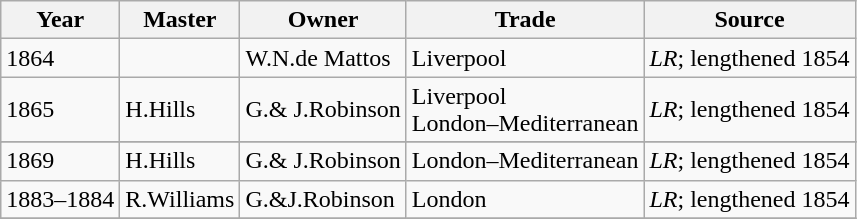<table class=" wikitable">
<tr>
<th>Year</th>
<th>Master</th>
<th>Owner</th>
<th>Trade</th>
<th>Source</th>
</tr>
<tr>
<td>1864</td>
<td></td>
<td>W.N.de Mattos</td>
<td>Liverpool</td>
<td><em>LR</em>; lengthened 1854</td>
</tr>
<tr>
<td>1865</td>
<td>H.Hills</td>
<td>G.& J.Robinson</td>
<td>Liverpool<br>London–Mediterranean</td>
<td><em>LR</em>; lengthened 1854</td>
</tr>
<tr>
</tr>
<tr>
<td>1869</td>
<td>H.Hills</td>
<td>G.& J.Robinson</td>
<td>London–Mediterranean</td>
<td><em>LR</em>; lengthened 1854</td>
</tr>
<tr>
<td>1883–1884</td>
<td>R.Williams</td>
<td>G.&J.Robinson</td>
<td>London</td>
<td><em>LR</em>; lengthened 1854</td>
</tr>
<tr>
</tr>
</table>
